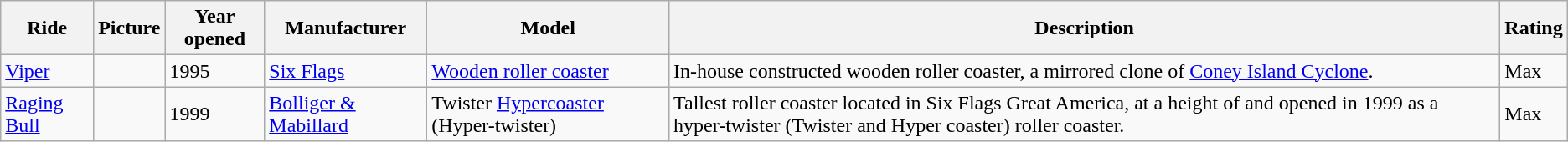<table class="wikitable sortable">
<tr>
<th>Ride</th>
<th>Picture</th>
<th>Year opened</th>
<th>Manufacturer</th>
<th>Model</th>
<th>Description</th>
<th>Rating</th>
</tr>
<tr>
<td><a href='#'>Viper</a></td>
<td></td>
<td>1995</td>
<td><a href='#'>Six Flags</a></td>
<td><a href='#'>Wooden roller coaster</a></td>
<td>In-house constructed wooden roller coaster, a mirrored clone of <a href='#'>Coney Island Cyclone</a>.</td>
<td>Max</td>
</tr>
<tr>
<td><a href='#'>Raging Bull</a></td>
<td></td>
<td>1999</td>
<td><a href='#'>Bolliger & Mabillard</a></td>
<td>Twister <a href='#'>Hypercoaster</a> (Hyper-twister)</td>
<td>Tallest roller coaster located in Six Flags Great America, at a height of  and opened in 1999 as a hyper-twister (Twister and Hyper coaster) roller coaster.</td>
<td>Max</td>
</tr>
</table>
